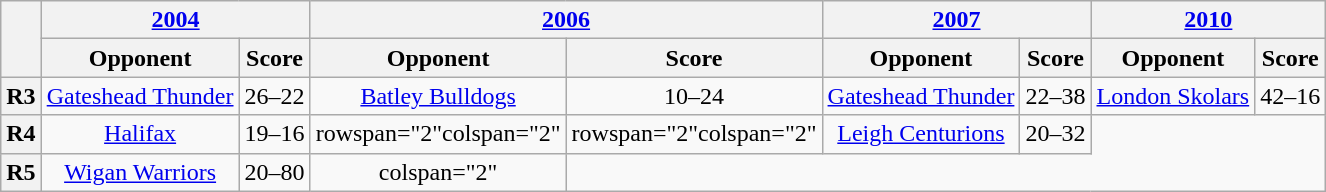<table class="wikitable" style="text-align: center">
<tr>
<th rowspan="2"></th>
<th colspan="2"><a href='#'>2004</a></th>
<th colspan="2"><a href='#'>2006</a></th>
<th colspan="2"><a href='#'>2007</a></th>
<th colspan="2"><a href='#'>2010</a></th>
</tr>
<tr>
<th>Opponent</th>
<th>Score</th>
<th>Opponent</th>
<th>Score</th>
<th>Opponent</th>
<th>Score</th>
<th>Opponent</th>
<th>Score</th>
</tr>
<tr>
<th>R3</th>
<td> <a href='#'>Gateshead Thunder</a></td>
<td>26–22</td>
<td> <a href='#'>Batley Bulldogs</a></td>
<td>10–24</td>
<td> <a href='#'>Gateshead Thunder</a></td>
<td>22–38</td>
<td> <a href='#'>London Skolars</a></td>
<td>42–16</td>
</tr>
<tr>
<th>R4</th>
<td> <a href='#'>Halifax</a></td>
<td>19–16</td>
<td>rowspan="2"colspan="2"</td>
<td>rowspan="2"colspan="2"</td>
<td> <a href='#'>Leigh Centurions</a></td>
<td>20–32</td>
</tr>
<tr>
<th>R5</th>
<td> <a href='#'>Wigan Warriors</a></td>
<td>20–80</td>
<td>colspan="2"</td>
</tr>
</table>
